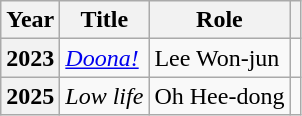<table class="wikitable  plainrowheaders">
<tr>
<th scope="col">Year</th>
<th scope="col">Title</th>
<th scope="col">Role</th>
<th scope="col" class="unsortable"></th>
</tr>
<tr>
<th scope="row">2023</th>
<td><em><a href='#'>Doona!</a></em></td>
<td>Lee Won-jun</td>
<td style="text-align:center"></td>
</tr>
<tr>
<th scope="row">2025</th>
<td><em>Low life</em></td>
<td>Oh Hee-dong</td>
<td style="text-align:center"></td>
</tr>
</table>
